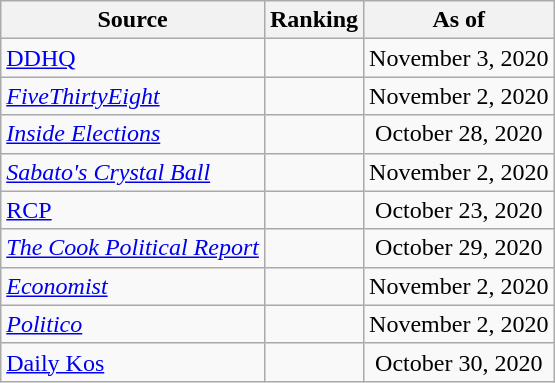<table class="wikitable" style="text-align:center">
<tr>
<th>Source</th>
<th>Ranking</th>
<th>As of</th>
</tr>
<tr>
<td style="text-align:left;"><a href='#'>DDHQ</a></td>
<td></td>
<td>November 3, 2020</td>
</tr>
<tr>
<td style="text-align:left;"><em><a href='#'>FiveThirtyEight</a></em></td>
<td></td>
<td>November 2, 2020</td>
</tr>
<tr>
<td align=left><em><a href='#'>Inside Elections</a></em></td>
<td></td>
<td>October 28, 2020</td>
</tr>
<tr>
<td align=left><em><a href='#'>Sabato's Crystal Ball</a></em></td>
<td></td>
<td>November 2, 2020</td>
</tr>
<tr>
<td style="text-align:left;"><a href='#'>RCP</a></td>
<td></td>
<td>October 23, 2020</td>
</tr>
<tr>
<td align=left><em><a href='#'>The Cook Political Report</a></em></td>
<td></td>
<td>October 29, 2020</td>
</tr>
<tr>
<td style="text-align:left;"><em><a href='#'>Economist</a></em></td>
<td></td>
<td>November 2, 2020</td>
</tr>
<tr>
<td style="text-align:left;"><em><a href='#'>Politico</a></em></td>
<td></td>
<td>November 2, 2020</td>
</tr>
<tr>
<td style="text-align:left;"><a href='#'>Daily Kos</a></td>
<td></td>
<td>October 30, 2020</td>
</tr>
</table>
